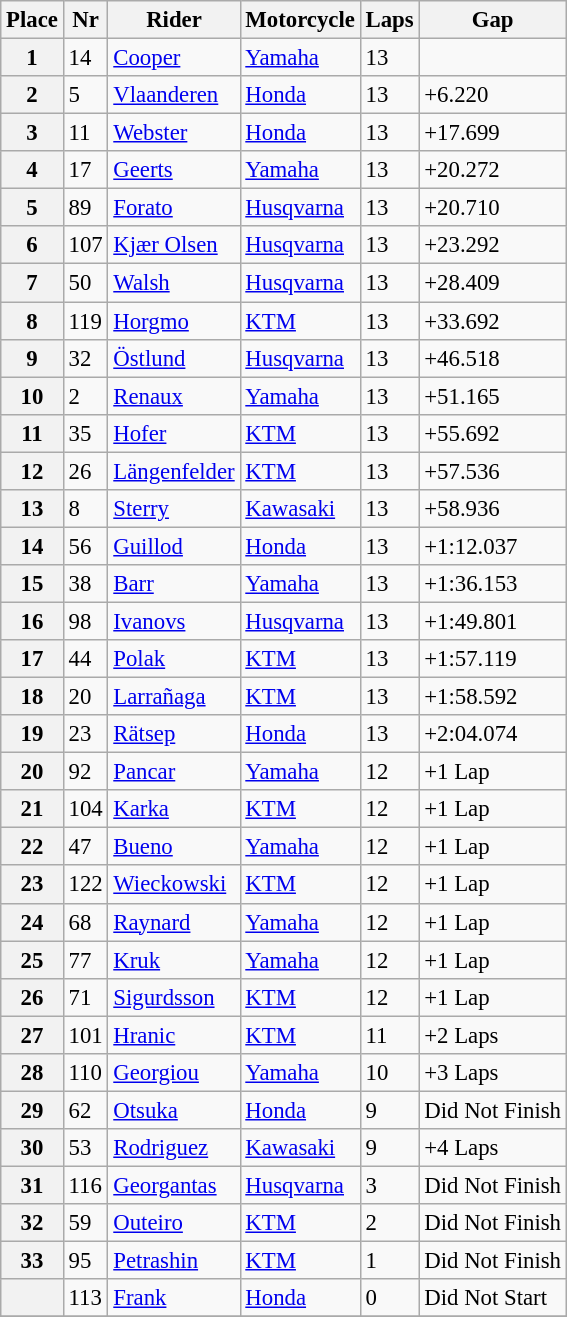<table class="wikitable" style="font-size: 95%">
<tr>
<th>Place</th>
<th>Nr</th>
<th>Rider</th>
<th>Motorcycle</th>
<th>Laps</th>
<th>Gap</th>
</tr>
<tr>
<th>1</th>
<td>14</td>
<td> <a href='#'>Cooper</a></td>
<td><a href='#'>Yamaha</a></td>
<td>13</td>
<td></td>
</tr>
<tr>
<th>2</th>
<td>5</td>
<td> <a href='#'>Vlaanderen</a></td>
<td><a href='#'>Honda</a></td>
<td>13</td>
<td>+6.220</td>
</tr>
<tr>
<th>3</th>
<td>11</td>
<td> <a href='#'>Webster</a></td>
<td><a href='#'>Honda</a></td>
<td>13</td>
<td>+17.699</td>
</tr>
<tr>
<th>4</th>
<td>17</td>
<td> <a href='#'>Geerts</a></td>
<td><a href='#'>Yamaha</a></td>
<td>13</td>
<td>+20.272</td>
</tr>
<tr>
<th>5</th>
<td>89</td>
<td> <a href='#'>Forato</a></td>
<td><a href='#'>Husqvarna</a></td>
<td>13</td>
<td>+20.710</td>
</tr>
<tr>
<th>6</th>
<td>107</td>
<td> <a href='#'>Kjær Olsen</a></td>
<td><a href='#'>Husqvarna</a></td>
<td>13</td>
<td>+23.292</td>
</tr>
<tr>
<th>7</th>
<td>50</td>
<td> <a href='#'>Walsh</a></td>
<td><a href='#'>Husqvarna</a></td>
<td>13</td>
<td>+28.409</td>
</tr>
<tr>
<th>8</th>
<td>119</td>
<td> <a href='#'>Horgmo</a></td>
<td><a href='#'>KTM</a></td>
<td>13</td>
<td>+33.692</td>
</tr>
<tr>
<th>9</th>
<td>32</td>
<td> <a href='#'>Östlund</a></td>
<td><a href='#'>Husqvarna</a></td>
<td>13</td>
<td>+46.518</td>
</tr>
<tr>
<th>10</th>
<td>2</td>
<td> <a href='#'>Renaux</a></td>
<td><a href='#'>Yamaha</a></td>
<td>13</td>
<td>+51.165</td>
</tr>
<tr>
<th>11</th>
<td>35</td>
<td> <a href='#'>Hofer</a></td>
<td><a href='#'>KTM</a></td>
<td>13</td>
<td>+55.692</td>
</tr>
<tr>
<th>12</th>
<td>26</td>
<td> <a href='#'>Längenfelder</a></td>
<td><a href='#'>KTM</a></td>
<td>13</td>
<td>+57.536</td>
</tr>
<tr>
<th>13</th>
<td>8</td>
<td> <a href='#'>Sterry</a></td>
<td><a href='#'>Kawasaki</a></td>
<td>13</td>
<td>+58.936</td>
</tr>
<tr>
<th>14</th>
<td>56</td>
<td> <a href='#'>Guillod</a></td>
<td><a href='#'>Honda</a></td>
<td>13</td>
<td>+1:12.037</td>
</tr>
<tr>
<th>15</th>
<td>38</td>
<td> <a href='#'>Barr</a></td>
<td><a href='#'>Yamaha</a></td>
<td>13</td>
<td>+1:36.153</td>
</tr>
<tr>
<th>16</th>
<td>98</td>
<td> <a href='#'>Ivanovs</a></td>
<td><a href='#'>Husqvarna</a></td>
<td>13</td>
<td>+1:49.801</td>
</tr>
<tr>
<th>17</th>
<td>44</td>
<td> <a href='#'>Polak</a></td>
<td><a href='#'>KTM</a></td>
<td>13</td>
<td>+1:57.119</td>
</tr>
<tr>
<th>18</th>
<td>20</td>
<td> <a href='#'>Larrañaga</a></td>
<td><a href='#'>KTM</a></td>
<td>13</td>
<td>+1:58.592</td>
</tr>
<tr>
<th>19</th>
<td>23</td>
<td> <a href='#'>Rätsep</a></td>
<td><a href='#'>Honda</a></td>
<td>13</td>
<td>+2:04.074</td>
</tr>
<tr>
<th>20</th>
<td>92</td>
<td> <a href='#'>Pancar</a></td>
<td><a href='#'>Yamaha</a></td>
<td>12</td>
<td>+1 Lap</td>
</tr>
<tr>
<th>21</th>
<td>104</td>
<td> <a href='#'>Karka</a></td>
<td><a href='#'>KTM</a></td>
<td>12</td>
<td>+1 Lap</td>
</tr>
<tr>
<th>22</th>
<td>47</td>
<td> <a href='#'>Bueno</a></td>
<td><a href='#'>Yamaha</a></td>
<td>12</td>
<td>+1 Lap</td>
</tr>
<tr>
<th>23</th>
<td>122</td>
<td> <a href='#'>Wieckowski</a></td>
<td><a href='#'>KTM</a></td>
<td>12</td>
<td>+1 Lap</td>
</tr>
<tr>
<th>24</th>
<td>68</td>
<td> <a href='#'>Raynard</a></td>
<td><a href='#'>Yamaha</a></td>
<td>12</td>
<td>+1 Lap</td>
</tr>
<tr>
<th>25</th>
<td>77</td>
<td> <a href='#'>Kruk</a></td>
<td><a href='#'>Yamaha</a></td>
<td>12</td>
<td>+1 Lap</td>
</tr>
<tr>
<th>26</th>
<td>71</td>
<td> <a href='#'>Sigurdsson</a></td>
<td><a href='#'>KTM</a></td>
<td>12</td>
<td>+1 Lap</td>
</tr>
<tr>
<th>27</th>
<td>101</td>
<td> <a href='#'>Hranic</a></td>
<td><a href='#'>KTM</a></td>
<td>11</td>
<td>+2 Laps</td>
</tr>
<tr>
<th>28</th>
<td>110</td>
<td> <a href='#'>Georgiou</a></td>
<td><a href='#'>Yamaha</a></td>
<td>10</td>
<td>+3 Laps</td>
</tr>
<tr>
<th>29</th>
<td>62</td>
<td> <a href='#'>Otsuka</a></td>
<td><a href='#'>Honda</a></td>
<td>9</td>
<td>Did Not Finish</td>
</tr>
<tr>
<th>30</th>
<td>53</td>
<td> <a href='#'>Rodriguez</a></td>
<td><a href='#'>Kawasaki</a></td>
<td>9</td>
<td>+4 Laps</td>
</tr>
<tr>
<th>31</th>
<td>116</td>
<td> <a href='#'>Georgantas</a></td>
<td><a href='#'>Husqvarna</a></td>
<td>3</td>
<td>Did Not Finish</td>
</tr>
<tr>
<th>32</th>
<td>59</td>
<td> <a href='#'>Outeiro</a></td>
<td><a href='#'>KTM</a></td>
<td>2</td>
<td>Did Not Finish</td>
</tr>
<tr>
<th>33</th>
<td>95</td>
<td> <a href='#'>Petrashin</a></td>
<td><a href='#'>KTM</a></td>
<td>1</td>
<td>Did Not Finish</td>
</tr>
<tr>
<th></th>
<td>113</td>
<td> <a href='#'>Frank</a></td>
<td><a href='#'>Honda</a></td>
<td>0</td>
<td>Did Not Start</td>
</tr>
<tr>
</tr>
</table>
